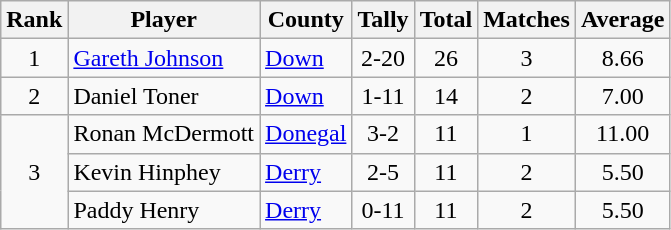<table class="wikitable">
<tr>
<th>Rank</th>
<th>Player</th>
<th>County</th>
<th>Tally</th>
<th>Total</th>
<th>Matches</th>
<th>Average</th>
</tr>
<tr>
<td rowspan=1 align=center>1</td>
<td><a href='#'>Gareth Johnson</a></td>
<td><a href='#'>Down</a></td>
<td align=center>2-20</td>
<td align=center>26</td>
<td align=center>3</td>
<td align=center>8.66</td>
</tr>
<tr>
<td rowspan=1 align=center>2</td>
<td>Daniel Toner</td>
<td><a href='#'>Down</a></td>
<td align=center>1-11</td>
<td align=center>14</td>
<td align=center>2</td>
<td align=center>7.00</td>
</tr>
<tr>
<td rowspan=3 align=center>3</td>
<td>Ronan McDermott</td>
<td><a href='#'>Donegal</a></td>
<td align=center>3-2</td>
<td align=center>11</td>
<td align=center>1</td>
<td align=center>11.00</td>
</tr>
<tr>
<td>Kevin Hinphey</td>
<td><a href='#'>Derry</a></td>
<td align=center>2-5</td>
<td align=center>11</td>
<td align=center>2</td>
<td align=center>5.50</td>
</tr>
<tr>
<td>Paddy Henry</td>
<td><a href='#'>Derry</a></td>
<td align=center>0-11</td>
<td align=center>11</td>
<td align=center>2</td>
<td align=center>5.50</td>
</tr>
</table>
